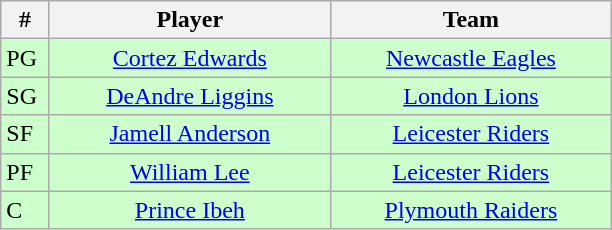<table class="wikitable" style="text-align:center">
<tr>
<th width=25>#</th>
<th width=180>Player</th>
<th width=180>Team</th>
</tr>
<tr style="background:#cfc;">
<td align=left>PG</td>
<td><a href='#'>Cortez Edwards</a></td>
<td><a href='#'>Newcastle Eagles</a></td>
</tr>
<tr style="background:#cfc;">
<td align=left>SG</td>
<td><a href='#'>DeAndre Liggins</a></td>
<td><a href='#'>London Lions</a></td>
</tr>
<tr style="background:#cfc;">
<td align=left>SF</td>
<td><a href='#'>Jamell Anderson</a></td>
<td><a href='#'>Leicester Riders</a></td>
</tr>
<tr style="background:#cfc;">
<td align=left>PF</td>
<td><a href='#'>William Lee</a></td>
<td><a href='#'>Leicester Riders</a></td>
</tr>
<tr style="background:#cfc;">
<td align=left>C</td>
<td><a href='#'>Prince Ibeh</a></td>
<td><a href='#'>Plymouth Raiders</a></td>
</tr>
</table>
